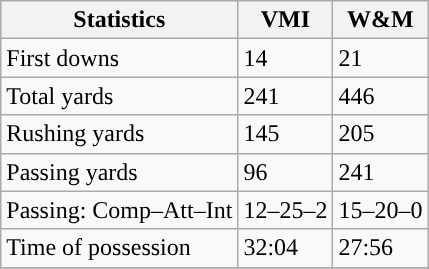<table class="wikitable" style="float: left;">
<tr>
<th>Statistics</th>
<th>VMI</th>
<th>W&M</th>
</tr>
<tr>
<td>First downs</td>
<td>14</td>
<td>21</td>
</tr>
<tr>
<td>Total yards</td>
<td>241</td>
<td>446</td>
</tr>
<tr>
<td>Rushing yards</td>
<td>145</td>
<td>205</td>
</tr>
<tr>
<td>Passing yards</td>
<td>96</td>
<td>241</td>
</tr>
<tr>
<td>Passing: Comp–Att–Int</td>
<td>12–25–2</td>
<td>15–20–0</td>
</tr>
<tr>
<td>Time of possession</td>
<td>32:04</td>
<td>27:56</td>
</tr>
<tr>
</tr>
</table>
